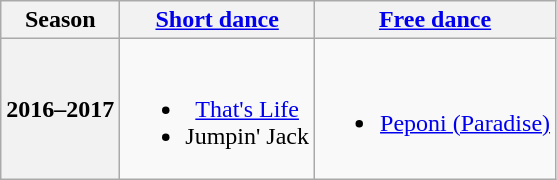<table class=wikitable style=text-align:center>
<tr>
<th>Season</th>
<th><a href='#'>Short dance</a></th>
<th><a href='#'>Free dance</a></th>
</tr>
<tr>
<th>2016–2017 <br></th>
<td><br><ul><li> <a href='#'>That's Life</a><br></li><li> Jumpin' Jack<br></li></ul></td>
<td><br><ul><li><a href='#'>Peponi (Paradise)</a><br></li></ul></td>
</tr>
</table>
